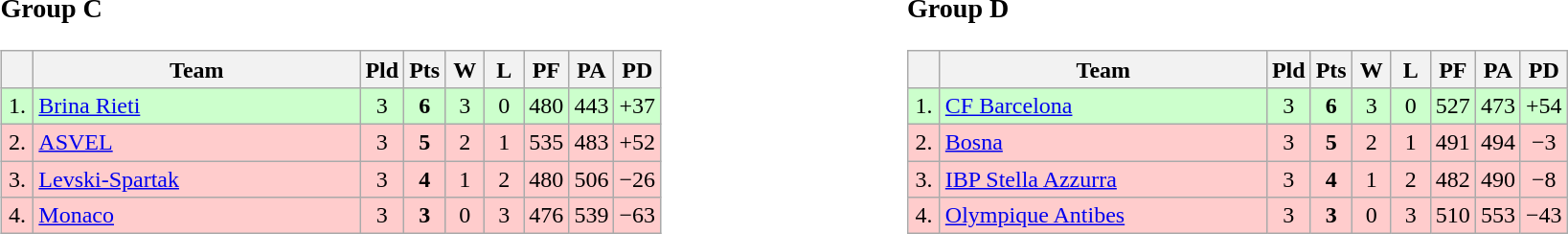<table>
<tr>
<td style="vertical-align:top; width:33%;"><br><h3>Group C</h3><table class="wikitable" style="text-align:center">
<tr>
<th width=15></th>
<th width=220>Team</th>
<th width=20>Pld</th>
<th width=20>Pts</th>
<th width=20>W</th>
<th width=20>L</th>
<th width=20>PF</th>
<th width=20>PA</th>
<th width=20>PD</th>
</tr>
<tr style="background: #ccffcc;">
<td>1.</td>
<td align=left> <a href='#'>Brina Rieti</a></td>
<td>3</td>
<td><strong>6</strong></td>
<td>3</td>
<td>0</td>
<td>480</td>
<td>443</td>
<td>+37</td>
</tr>
<tr style="background: #ffcccc;">
<td>2.</td>
<td align=left> <a href='#'>ASVEL</a></td>
<td>3</td>
<td><strong>5</strong></td>
<td>2</td>
<td>1</td>
<td>535</td>
<td>483</td>
<td>+52</td>
</tr>
<tr style="background: #ffcccc;">
<td>3.</td>
<td align=left> <a href='#'>Levski-Spartak</a></td>
<td>3</td>
<td><strong>4</strong></td>
<td>1</td>
<td>2</td>
<td>480</td>
<td>506</td>
<td>−26</td>
</tr>
<tr style="background: #ffcccc;">
<td>4.</td>
<td align=left> <a href='#'>Monaco</a></td>
<td>3</td>
<td><strong>3</strong></td>
<td>0</td>
<td>3</td>
<td>476</td>
<td>539</td>
<td>−63</td>
</tr>
</table>
</td>
<td style="vertical-align:top; width:33%;"><br><h3>Group D</h3><table class="wikitable" style="text-align:center">
<tr>
<th width=15></th>
<th width=220>Team</th>
<th width=20>Pld</th>
<th width=20>Pts</th>
<th width=20>W</th>
<th width=20>L</th>
<th width=20>PF</th>
<th width=20>PA</th>
<th width=20>PD</th>
</tr>
<tr style="background: #ccffcc;">
<td>1.</td>
<td align=left> <a href='#'>CF Barcelona</a></td>
<td>3</td>
<td><strong>6</strong></td>
<td>3</td>
<td>0</td>
<td>527</td>
<td>473</td>
<td>+54</td>
</tr>
<tr style="background: #ffcccc;">
<td>2.</td>
<td align=left> <a href='#'>Bosna</a></td>
<td>3</td>
<td><strong>5</strong></td>
<td>2</td>
<td>1</td>
<td>491</td>
<td>494</td>
<td>−3</td>
</tr>
<tr style="background: #ffcccc;">
<td>3.</td>
<td align=left> <a href='#'>IBP Stella Azzurra</a></td>
<td>3</td>
<td><strong>4</strong></td>
<td>1</td>
<td>2</td>
<td>482</td>
<td>490</td>
<td>−8</td>
</tr>
<tr style="background: #ffcccc;">
<td>4.</td>
<td align=left> <a href='#'>Olympique Antibes</a></td>
<td>3</td>
<td><strong>3</strong></td>
<td>0</td>
<td>3</td>
<td>510</td>
<td>553</td>
<td>−43</td>
</tr>
</table>
</td>
</tr>
</table>
